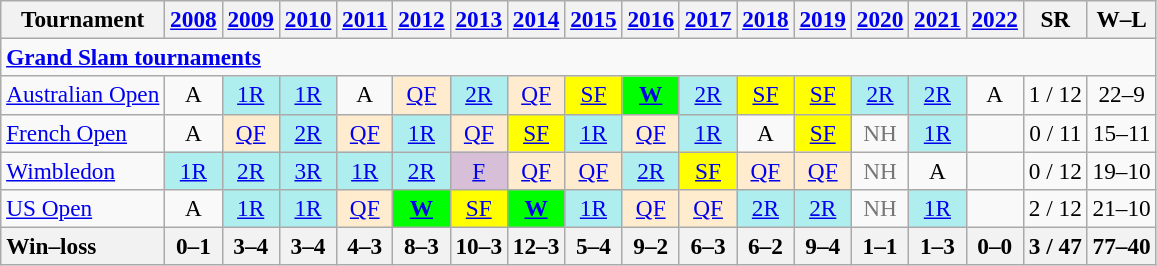<table class=wikitable style=text-align:center;font-size:97%>
<tr>
<th>Tournament</th>
<th><a href='#'>2008</a></th>
<th><a href='#'>2009</a></th>
<th><a href='#'>2010</a></th>
<th><a href='#'>2011</a></th>
<th><a href='#'>2012</a></th>
<th><a href='#'>2013</a></th>
<th><a href='#'>2014</a></th>
<th><a href='#'>2015</a></th>
<th><a href='#'>2016</a></th>
<th><a href='#'>2017</a></th>
<th><a href='#'>2018</a></th>
<th><a href='#'>2019</a></th>
<th><a href='#'>2020</a></th>
<th><a href='#'>2021</a></th>
<th><a href='#'>2022</a></th>
<th>SR</th>
<th>W–L</th>
</tr>
<tr>
<td colspan="18" align="left"><a href='#'><strong>Grand Slam tournaments</strong></a></td>
</tr>
<tr>
<td align=left><a href='#'>Australian Open</a></td>
<td>A</td>
<td bgcolor=afeeee><a href='#'>1R</a></td>
<td bgcolor=afeeee><a href='#'>1R</a></td>
<td>A</td>
<td bgcolor=ffebcd><a href='#'>QF</a></td>
<td bgcolor=afeeee><a href='#'>2R</a></td>
<td bgcolor=ffebcd><a href='#'>QF</a></td>
<td bgcolor=yellow><a href='#'>SF</a></td>
<td style=background-color:lime><a href='#'><strong>W</strong></a></td>
<td bgcolor=afeeee><a href='#'>2R</a></td>
<td bgcolor=yellow><a href='#'>SF</a></td>
<td bgcolor=yellow><a href='#'>SF</a></td>
<td bgcolor=afeeee><a href='#'>2R</a></td>
<td bgcolor=afeeee><a href='#'>2R</a></td>
<td>A</td>
<td>1 / 12</td>
<td>22–9</td>
</tr>
<tr>
<td align=left><a href='#'>French Open</a></td>
<td>A</td>
<td bgcolor=ffebcd><a href='#'>QF</a></td>
<td bgcolor=afeeee><a href='#'>2R</a></td>
<td bgcolor=ffebcd><a href='#'>QF</a></td>
<td bgcolor=afeeee><a href='#'>1R</a></td>
<td bgcolor=ffebcd><a href='#'>QF</a></td>
<td bgcolor=yellow><a href='#'>SF</a></td>
<td bgcolor=afeeee><a href='#'>1R</a></td>
<td bgcolor=ffebcd><a href='#'>QF</a></td>
<td bgcolor=afeeee><a href='#'>1R</a></td>
<td>A</td>
<td bgcolor=yellow><a href='#'>SF</a></td>
<td style=color:#767676>NH</td>
<td bgcolor=afeeee><a href='#'>1R</a></td>
<td></td>
<td>0 / 11</td>
<td>15–11</td>
</tr>
<tr>
<td align=left><a href='#'>Wimbledon</a></td>
<td bgcolor=afeeee><a href='#'>1R</a></td>
<td bgcolor=afeeee><a href='#'>2R</a></td>
<td bgcolor=afeeee><a href='#'>3R</a></td>
<td bgcolor=afeeee><a href='#'>1R</a></td>
<td bgcolor=afeeee><a href='#'>2R</a></td>
<td bgcolor=D8BFD8><a href='#'>F</a></td>
<td bgcolor=ffebcd><a href='#'>QF</a></td>
<td bgcolor=ffebcd><a href='#'>QF</a></td>
<td bgcolor=afeeee><a href='#'>2R</a></td>
<td bgcolor=yellow><a href='#'>SF</a></td>
<td bgcolor=ffebcd><a href='#'>QF</a></td>
<td bgcolor=ffebcd><a href='#'>QF</a></td>
<td style=color:#767676>NH</td>
<td>A</td>
<td></td>
<td>0 / 12</td>
<td>19–10</td>
</tr>
<tr>
<td align=left><a href='#'>US Open</a></td>
<td>A</td>
<td bgcolor=afeeee><a href='#'>1R</a></td>
<td bgcolor=afeeee><a href='#'>1R</a></td>
<td bgcolor=ffebcd><a href='#'>QF</a></td>
<td bgcolor=lime><a href='#'><strong>W</strong></a></td>
<td bgcolor=yellow><a href='#'>SF</a></td>
<td bgcolor=lime><a href='#'><strong>W</strong></a></td>
<td bgcolor=afeeee><a href='#'>1R</a></td>
<td bgcolor=ffebcd><a href='#'>QF</a></td>
<td bgcolor=ffebcd><a href='#'>QF</a></td>
<td bgcolor=afeeee><a href='#'>2R</a></td>
<td bgcolor=afeeee><a href='#'>2R</a></td>
<td style=color:#767676>NH</td>
<td bgcolor=afeeee><a href='#'>1R</a></td>
<td></td>
<td>2 / 12</td>
<td>21–10</td>
</tr>
<tr>
<th style=text-align:left>Win–loss</th>
<th>0–1</th>
<th>3–4</th>
<th>3–4</th>
<th>4–3</th>
<th>8–3</th>
<th>10–3</th>
<th>12–3</th>
<th>5–4</th>
<th>9–2</th>
<th>6–3</th>
<th>6–2</th>
<th>9–4</th>
<th>1–1</th>
<th>1–3</th>
<th>0–0</th>
<th>3 / 47</th>
<th>77–40</th>
</tr>
</table>
